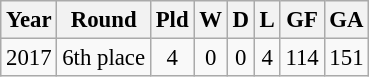<table class="wikitable" style="text-align: center; font-size:95%;">
<tr>
<th>Year</th>
<th>Round</th>
<th>Pld</th>
<th>W</th>
<th>D</th>
<th>L</th>
<th>GF</th>
<th>GA</th>
</tr>
<tr>
<td> 2017</td>
<td>6th place</td>
<td>4</td>
<td>0</td>
<td>0</td>
<td>4</td>
<td>114</td>
<td>151</td>
</tr>
</table>
